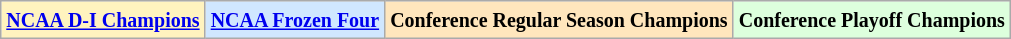<table class="wikitable">
<tr>
<td bgcolor="#FFF3BF"><small><strong><a href='#'>NCAA D-I Champions</a> </strong></small></td>
<td bgcolor="#D0E7FF"><small><strong><a href='#'>NCAA Frozen Four</a></strong></small></td>
<td bgcolor="#FFE6BD"><small><strong>Conference Regular Season Champions</strong></small></td>
<td bgcolor="#ddffdd"><small><strong>Conference Playoff Champions</strong></small></td>
</tr>
</table>
